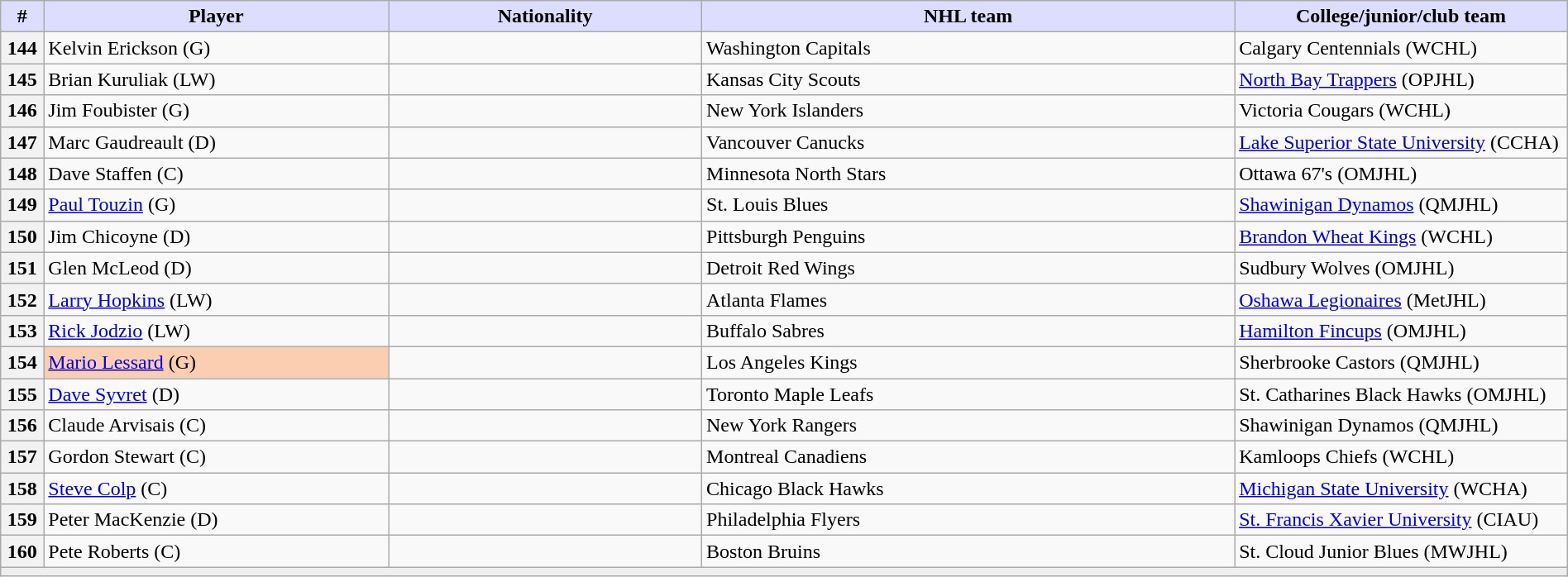<table class="wikitable" style="width: 100%">
<tr>
<th style="background:#ddf; width:2.75%;">#</th>
<th style="background:#ddf; width:22.0%;">Player</th>
<th style="background:#ddf; width:20.0%;">Nationality</th>
<th style="background:#ddf; width:34.0%;">NHL team</th>
<th style="background:#ddf; width:100.0%;">College/junior/club team</th>
</tr>
<tr>
<th>144</th>
<td>Kelvin Erickson (G)</td>
<td></td>
<td>Washington Capitals</td>
<td>Calgary Centennials (WCHL)</td>
</tr>
<tr>
<th>145</th>
<td>Brian Kuruliak (LW)</td>
<td></td>
<td>Kansas City Scouts</td>
<td><a href='#'>North Bay Trappers</a> (OPJHL)</td>
</tr>
<tr>
<th>146</th>
<td>Jim Foubister (G)</td>
<td></td>
<td>New York Islanders</td>
<td>Victoria Cougars (WCHL)</td>
</tr>
<tr>
<th>147</th>
<td>Marc Gaudreault (D)</td>
<td></td>
<td>Vancouver Canucks</td>
<td><a href='#'>Lake Superior State University</a> (CCHA)</td>
</tr>
<tr>
<th>148</th>
<td>Dave Staffen (C)</td>
<td></td>
<td>Minnesota North Stars</td>
<td>Ottawa 67's (OMJHL)</td>
</tr>
<tr>
<th>149</th>
<td><a href='#'>Paul Touzin</a> (G)</td>
<td></td>
<td>St. Louis Blues</td>
<td><a href='#'>Shawinigan Dynamos</a> (QMJHL)</td>
</tr>
<tr>
<th>150</th>
<td>Jim Chicoyne (D)</td>
<td></td>
<td>Pittsburgh Penguins</td>
<td><a href='#'>Brandon Wheat Kings</a> (WCHL)</td>
</tr>
<tr>
<th>151</th>
<td>Glen McLeod (D)</td>
<td></td>
<td>Detroit Red Wings</td>
<td>Sudbury Wolves (OMJHL)</td>
</tr>
<tr>
<th>152</th>
<td><a href='#'>Larry Hopkins</a> (LW)</td>
<td></td>
<td>Atlanta Flames</td>
<td><a href='#'>Oshawa Legionaires</a> (MetJHL)</td>
</tr>
<tr>
<th>153</th>
<td><a href='#'>Rick Jodzio</a> (LW)</td>
<td></td>
<td>Buffalo Sabres</td>
<td><a href='#'>Hamilton Fincups</a> (OMJHL)</td>
</tr>
<tr>
<th>154</th>
<td style="background:#FBCEB1"><a href='#'>Mario Lessard</a> (G)</td>
<td></td>
<td>Los Angeles Kings</td>
<td>Sherbrooke Castors (QMJHL)</td>
</tr>
<tr>
<th>155</th>
<td><a href='#'>Dave Syvret</a> (D)</td>
<td></td>
<td>Toronto Maple Leafs</td>
<td>St. Catharines Black Hawks (OMJHL)</td>
</tr>
<tr>
<th>156</th>
<td>Claude Arvisais (C)</td>
<td></td>
<td>New York Rangers</td>
<td>Shawinigan Dynamos (QMJHL)</td>
</tr>
<tr>
<th>157</th>
<td>Gordon Stewart (C)</td>
<td></td>
<td>Montreal Canadiens</td>
<td>Kamloops Chiefs (WCHL)</td>
</tr>
<tr>
<th>158</th>
<td><a href='#'>Steve Colp</a> (C)</td>
<td></td>
<td>Chicago Black Hawks</td>
<td><a href='#'>Michigan State University</a> (WCHA)</td>
</tr>
<tr>
<th>159</th>
<td>Peter MacKenzie (D)</td>
<td></td>
<td>Philadelphia Flyers</td>
<td><a href='#'>St. Francis Xavier University</a> (CIAU)</td>
</tr>
<tr>
<th>160</th>
<td>Pete Roberts (C)</td>
<td></td>
<td>Boston Bruins</td>
<td>St. Cloud Junior Blues (MWJHL)</td>
</tr>
<tr>
<td style="text-align:center; background:#efefef" colspan="6"></td>
</tr>
</table>
